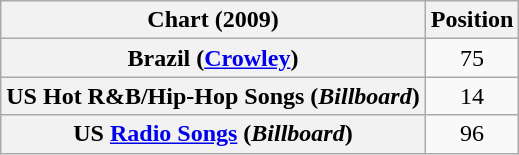<table class="wikitable sortable plainrowheaders" style="text-align:center">
<tr>
<th scope="col">Chart (2009)</th>
<th scope="col">Position</th>
</tr>
<tr>
<th scope="row">Brazil (<a href='#'>Crowley</a>)</th>
<td>75</td>
</tr>
<tr>
<th scope="row">US Hot R&B/Hip-Hop Songs (<em>Billboard</em>)</th>
<td>14</td>
</tr>
<tr>
<th scope="row">US <a href='#'>Radio Songs</a> (<em>Billboard</em>)</th>
<td>96</td>
</tr>
</table>
